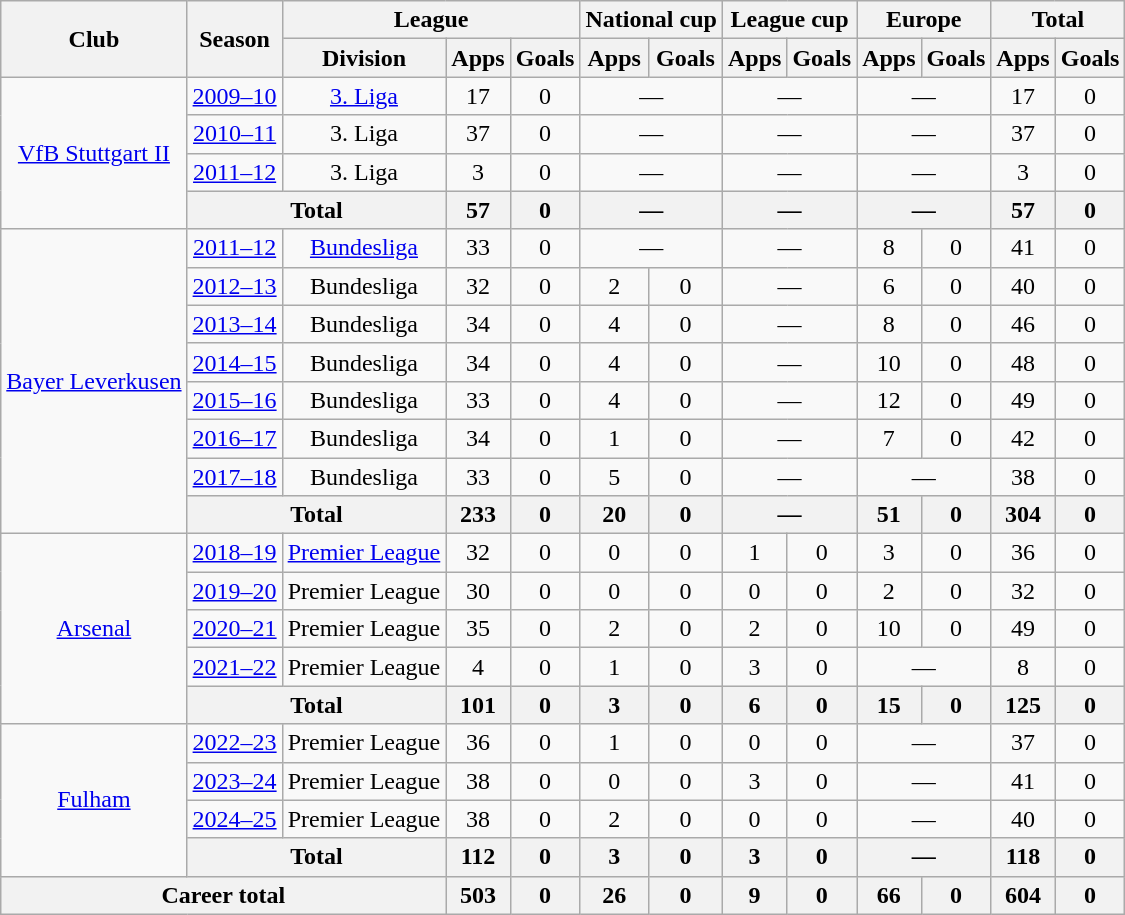<table class="wikitable" style="text-align: center;">
<tr>
<th rowspan="2">Club</th>
<th rowspan="2">Season</th>
<th colspan="3">League</th>
<th colspan="2">National cup</th>
<th colspan="2">League cup</th>
<th colspan="2">Europe</th>
<th colspan="2">Total</th>
</tr>
<tr>
<th>Division</th>
<th>Apps</th>
<th>Goals</th>
<th>Apps</th>
<th>Goals</th>
<th>Apps</th>
<th>Goals</th>
<th>Apps</th>
<th>Goals</th>
<th>Apps</th>
<th>Goals</th>
</tr>
<tr>
<td rowspan="4"><a href='#'>VfB Stuttgart II</a></td>
<td><a href='#'>2009–10</a></td>
<td><a href='#'>3. Liga</a></td>
<td>17</td>
<td>0</td>
<td colspan="2">—</td>
<td colspan="2">—</td>
<td colspan="2">—</td>
<td>17</td>
<td>0</td>
</tr>
<tr>
<td><a href='#'>2010–11</a></td>
<td>3. Liga</td>
<td>37</td>
<td>0</td>
<td colspan="2">—</td>
<td colspan="2">—</td>
<td colspan="2">—</td>
<td>37</td>
<td>0</td>
</tr>
<tr>
<td><a href='#'>2011–12</a></td>
<td>3. Liga</td>
<td>3</td>
<td>0</td>
<td colspan="2">—</td>
<td colspan="2">—</td>
<td colspan="2">—</td>
<td>3</td>
<td>0</td>
</tr>
<tr>
<th colspan="2">Total</th>
<th>57</th>
<th>0</th>
<th colspan="2">—</th>
<th colspan="2">—</th>
<th colspan="2">—</th>
<th>57</th>
<th>0</th>
</tr>
<tr>
<td rowspan="8"><a href='#'>Bayer Leverkusen</a></td>
<td><a href='#'>2011–12</a></td>
<td><a href='#'>Bundesliga</a></td>
<td>33</td>
<td>0</td>
<td colspan="2">—</td>
<td colspan="2">—</td>
<td>8</td>
<td>0</td>
<td>41</td>
<td>0</td>
</tr>
<tr>
<td><a href='#'>2012–13</a></td>
<td>Bundesliga</td>
<td>32</td>
<td>0</td>
<td>2</td>
<td>0</td>
<td colspan="2">—</td>
<td>6</td>
<td>0</td>
<td>40</td>
<td>0</td>
</tr>
<tr>
<td><a href='#'>2013–14</a></td>
<td>Bundesliga</td>
<td>34</td>
<td>0</td>
<td>4</td>
<td>0</td>
<td colspan="2">—</td>
<td>8</td>
<td>0</td>
<td>46</td>
<td>0</td>
</tr>
<tr>
<td><a href='#'>2014–15</a></td>
<td>Bundesliga</td>
<td>34</td>
<td>0</td>
<td>4</td>
<td>0</td>
<td colspan="2">—</td>
<td>10</td>
<td>0</td>
<td>48</td>
<td>0</td>
</tr>
<tr>
<td><a href='#'>2015–16</a></td>
<td>Bundesliga</td>
<td>33</td>
<td>0</td>
<td>4</td>
<td>0</td>
<td colspan="2">—</td>
<td>12</td>
<td>0</td>
<td>49</td>
<td>0</td>
</tr>
<tr>
<td><a href='#'>2016–17</a></td>
<td>Bundesliga</td>
<td>34</td>
<td>0</td>
<td>1</td>
<td>0</td>
<td colspan="2">—</td>
<td>7</td>
<td>0</td>
<td>42</td>
<td>0</td>
</tr>
<tr>
<td><a href='#'>2017–18</a></td>
<td>Bundesliga</td>
<td>33</td>
<td>0</td>
<td>5</td>
<td>0</td>
<td colspan="2">—</td>
<td colspan="2">—</td>
<td>38</td>
<td>0</td>
</tr>
<tr>
<th colspan="2">Total</th>
<th>233</th>
<th>0</th>
<th>20</th>
<th>0</th>
<th colspan="2">—</th>
<th>51</th>
<th>0</th>
<th>304</th>
<th>0</th>
</tr>
<tr>
<td rowspan="5"><a href='#'>Arsenal</a></td>
<td><a href='#'>2018–19</a></td>
<td><a href='#'>Premier League</a></td>
<td>32</td>
<td>0</td>
<td>0</td>
<td>0</td>
<td>1</td>
<td>0</td>
<td>3</td>
<td>0</td>
<td>36</td>
<td>0</td>
</tr>
<tr>
<td><a href='#'>2019–20</a></td>
<td>Premier League</td>
<td>30</td>
<td>0</td>
<td>0</td>
<td>0</td>
<td>0</td>
<td>0</td>
<td>2</td>
<td>0</td>
<td>32</td>
<td>0</td>
</tr>
<tr>
<td><a href='#'>2020–21</a></td>
<td>Premier League</td>
<td>35</td>
<td>0</td>
<td>2</td>
<td>0</td>
<td>2</td>
<td>0</td>
<td>10</td>
<td>0</td>
<td>49</td>
<td>0</td>
</tr>
<tr>
<td><a href='#'>2021–22</a></td>
<td>Premier League</td>
<td>4</td>
<td>0</td>
<td>1</td>
<td>0</td>
<td>3</td>
<td>0</td>
<td colspan="2">—</td>
<td>8</td>
<td>0</td>
</tr>
<tr>
<th colspan="2">Total</th>
<th>101</th>
<th>0</th>
<th>3</th>
<th>0</th>
<th>6</th>
<th>0</th>
<th>15</th>
<th>0</th>
<th>125</th>
<th>0</th>
</tr>
<tr>
<td rowspan="4"><a href='#'>Fulham</a></td>
<td><a href='#'>2022–23</a></td>
<td>Premier League</td>
<td>36</td>
<td>0</td>
<td>1</td>
<td>0</td>
<td>0</td>
<td>0</td>
<td colspan="2">—</td>
<td>37</td>
<td>0</td>
</tr>
<tr>
<td><a href='#'>2023–24</a></td>
<td>Premier League</td>
<td>38</td>
<td>0</td>
<td>0</td>
<td>0</td>
<td>3</td>
<td>0</td>
<td colspan="2">—</td>
<td>41</td>
<td>0</td>
</tr>
<tr>
<td><a href='#'>2024–25</a></td>
<td>Premier League</td>
<td>38</td>
<td>0</td>
<td>2</td>
<td>0</td>
<td>0</td>
<td>0</td>
<td colspan="2">—</td>
<td>40</td>
<td>0</td>
</tr>
<tr>
<th colspan="2">Total</th>
<th>112</th>
<th>0</th>
<th>3</th>
<th>0</th>
<th>3</th>
<th>0</th>
<th colspan="2">—</th>
<th>118</th>
<th>0</th>
</tr>
<tr>
<th colspan="3">Career total</th>
<th>503</th>
<th>0</th>
<th>26</th>
<th>0</th>
<th>9</th>
<th>0</th>
<th>66</th>
<th>0</th>
<th>604</th>
<th>0</th>
</tr>
</table>
